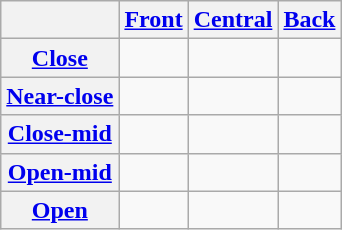<table class="wikitable" style="text-align:center">
<tr>
<th></th>
<th><a href='#'>Front</a></th>
<th><a href='#'>Central</a></th>
<th><a href='#'>Back</a></th>
</tr>
<tr>
<th><a href='#'>Close</a></th>
<td></td>
<td></td>
<td></td>
</tr>
<tr>
<th><a href='#'>Near-close</a></th>
<td></td>
<td></td>
<td></td>
</tr>
<tr>
<th><a href='#'>Close-mid</a></th>
<td></td>
<td></td>
<td></td>
</tr>
<tr>
<th><a href='#'>Open-mid</a></th>
<td></td>
<td></td>
<td></td>
</tr>
<tr>
<th><a href='#'>Open</a></th>
<td></td>
<td></td>
<td></td>
</tr>
</table>
